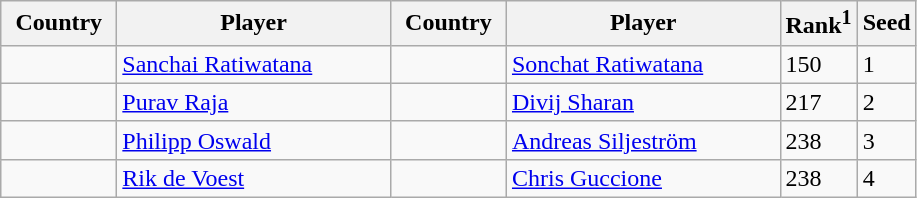<table class="sortable wikitable">
<tr>
<th width="70">Country</th>
<th width="175">Player</th>
<th width="70">Country</th>
<th width="175">Player</th>
<th>Rank<sup>1</sup></th>
<th>Seed</th>
</tr>
<tr>
<td></td>
<td><a href='#'>Sanchai Ratiwatana</a></td>
<td></td>
<td><a href='#'>Sonchat Ratiwatana</a></td>
<td>150</td>
<td>1</td>
</tr>
<tr>
<td></td>
<td><a href='#'>Purav Raja</a></td>
<td></td>
<td><a href='#'>Divij Sharan</a></td>
<td>217</td>
<td>2</td>
</tr>
<tr>
<td></td>
<td><a href='#'>Philipp Oswald</a></td>
<td></td>
<td><a href='#'>Andreas Siljeström</a></td>
<td>238</td>
<td>3</td>
</tr>
<tr>
<td></td>
<td><a href='#'>Rik de Voest</a></td>
<td></td>
<td><a href='#'>Chris Guccione</a></td>
<td>238</td>
<td>4</td>
</tr>
</table>
